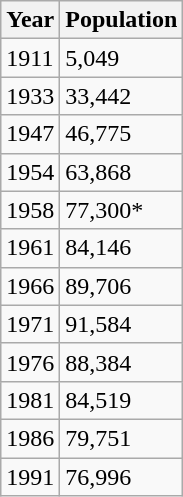<table class="wikitable">
<tr>
<th>Year</th>
<th>Population</th>
</tr>
<tr>
<td>1911</td>
<td>5,049</td>
</tr>
<tr>
<td>1933</td>
<td>33,442</td>
</tr>
<tr>
<td>1947</td>
<td>46,775</td>
</tr>
<tr>
<td>1954</td>
<td>63,868</td>
</tr>
<tr>
<td>1958</td>
<td>77,300*</td>
</tr>
<tr>
<td>1961</td>
<td>84,146</td>
</tr>
<tr>
<td>1966</td>
<td>89,706</td>
</tr>
<tr>
<td>1971</td>
<td>91,584</td>
</tr>
<tr>
<td>1976</td>
<td>88,384</td>
</tr>
<tr>
<td>1981</td>
<td>84,519</td>
</tr>
<tr>
<td>1986</td>
<td>79,751</td>
</tr>
<tr>
<td>1991</td>
<td>76,996</td>
</tr>
</table>
